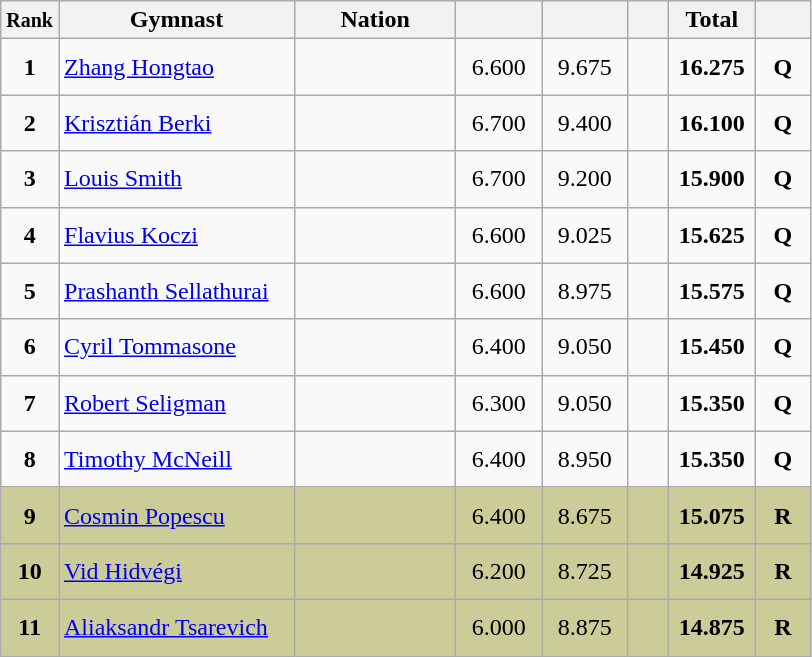<table class="wikitable sortable" style="text-align:center;">
<tr>
<th scope="col"  style="width:15px;"><small>Rank</small></th>
<th scope="col"  style="width:150px;">Gymnast</th>
<th scope="col"  style="width:100px;">Nation</th>
<th scope="col"  style="width:50px;"><small></small></th>
<th scope="col"  style="width:50px;"><small></small></th>
<th scope="col"  style="width:20px;"><small></small></th>
<th scope="col"  style="width:50px;">Total</th>
<th scope="col"  style="width:30px;"><small></small></th>
</tr>
<tr>
<td scope=row style="text-align:center"><strong>1</strong></td>
<td style="height:30px; text-align:left;"><a href='#'>Zhang Hongtao</a></td>
<td style="text-align:left;"><small></small></td>
<td>6.600</td>
<td>9.675</td>
<td></td>
<td><strong>16.275</strong></td>
<td><strong>Q</strong></td>
</tr>
<tr>
<td scope=row style="text-align:center"><strong>2</strong></td>
<td style="height:30px; text-align:left;"><a href='#'>Krisztián Berki</a></td>
<td style="text-align:left;"><small></small></td>
<td>6.700</td>
<td>9.400</td>
<td></td>
<td><strong>16.100</strong></td>
<td><strong>Q</strong></td>
</tr>
<tr>
<td scope=row style="text-align:center"><strong>3</strong></td>
<td style="height:30px; text-align:left;"><a href='#'>Louis Smith</a></td>
<td style="text-align:left;"><small></small></td>
<td>6.700</td>
<td>9.200</td>
<td></td>
<td><strong>15.900</strong></td>
<td><strong>Q</strong></td>
</tr>
<tr>
<td scope=row style="text-align:center"><strong>4</strong></td>
<td style="height:30px; text-align:left;"><a href='#'>Flavius Koczi</a></td>
<td style="text-align:left;"><small></small></td>
<td>6.600</td>
<td>9.025</td>
<td></td>
<td><strong>15.625</strong></td>
<td><strong>Q</strong></td>
</tr>
<tr>
<td scope=row style="text-align:center"><strong>5</strong></td>
<td style="height:30px; text-align:left;"><a href='#'>Prashanth Sellathurai</a></td>
<td style="text-align:left;"><small></small></td>
<td>6.600</td>
<td>8.975</td>
<td></td>
<td><strong>15.575</strong></td>
<td><strong>Q</strong></td>
</tr>
<tr>
<td scope=row style="text-align:center"><strong>6</strong></td>
<td style="height:30px; text-align:left;"><a href='#'>Cyril Tommasone</a></td>
<td style="text-align:left;"><small></small></td>
<td>6.400</td>
<td>9.050</td>
<td></td>
<td><strong>15.450</strong></td>
<td><strong>Q</strong></td>
</tr>
<tr>
<td scope=row style="text-align:center"><strong>7</strong></td>
<td style="height:30px; text-align:left;"><a href='#'>Robert Seligman</a></td>
<td style="text-align:left;"><small></small></td>
<td>6.300</td>
<td>9.050</td>
<td></td>
<td><strong>15.350</strong></td>
<td><strong>Q</strong></td>
</tr>
<tr>
<td scope=row style="text-align:center"><strong>8</strong></td>
<td style="height:30px; text-align:left;"><a href='#'>Timothy McNeill</a></td>
<td style="text-align:left;"><small></small></td>
<td>6.400</td>
<td>8.950</td>
<td></td>
<td><strong>15.350</strong></td>
<td><strong>Q</strong></td>
</tr>
<tr style="background:#CCCC99;">
<td scope=row style="text-align:center"><strong>9</strong></td>
<td style="height:30px; text-align:left;"><a href='#'>Cosmin Popescu</a></td>
<td style="text-align:left;"><small></small></td>
<td>6.400</td>
<td>8.675</td>
<td></td>
<td><strong>15.075</strong></td>
<td><strong>R</strong></td>
</tr>
<tr style="background:#CCCC99;">
<td scope=row style="text-align:center"><strong>10</strong></td>
<td style="height:30px; text-align:left;"><a href='#'>Vid Hidvégi</a></td>
<td style="text-align:left;"><small></small></td>
<td>6.200</td>
<td>8.725</td>
<td></td>
<td><strong>14.925</strong></td>
<td><strong>R</strong></td>
</tr>
<tr style="background:#CCCC99;">
<td scope=row style="text-align:center"><strong>11</strong></td>
<td style="height:30px; text-align:left;"><a href='#'>Aliaksandr Tsarevich</a></td>
<td style="text-align:left;"><small></small></td>
<td>6.000</td>
<td>8.875</td>
<td></td>
<td><strong>14.875</strong></td>
<td><strong>R</strong></td>
</tr>
</table>
